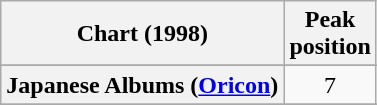<table class="wikitable sortable plainrowheaders" style="text-align:center">
<tr>
<th scope="col">Chart (1998)</th>
<th scope="col">Peak<br>position</th>
</tr>
<tr>
</tr>
<tr>
</tr>
<tr>
</tr>
<tr>
</tr>
<tr>
</tr>
<tr>
</tr>
<tr>
</tr>
<tr>
</tr>
<tr>
<th scope="row">Japanese Albums (<a href='#'>Oricon</a>)</th>
<td align="center">7</td>
</tr>
<tr>
</tr>
<tr>
</tr>
<tr>
</tr>
<tr>
</tr>
<tr>
</tr>
<tr>
</tr>
<tr>
</tr>
</table>
